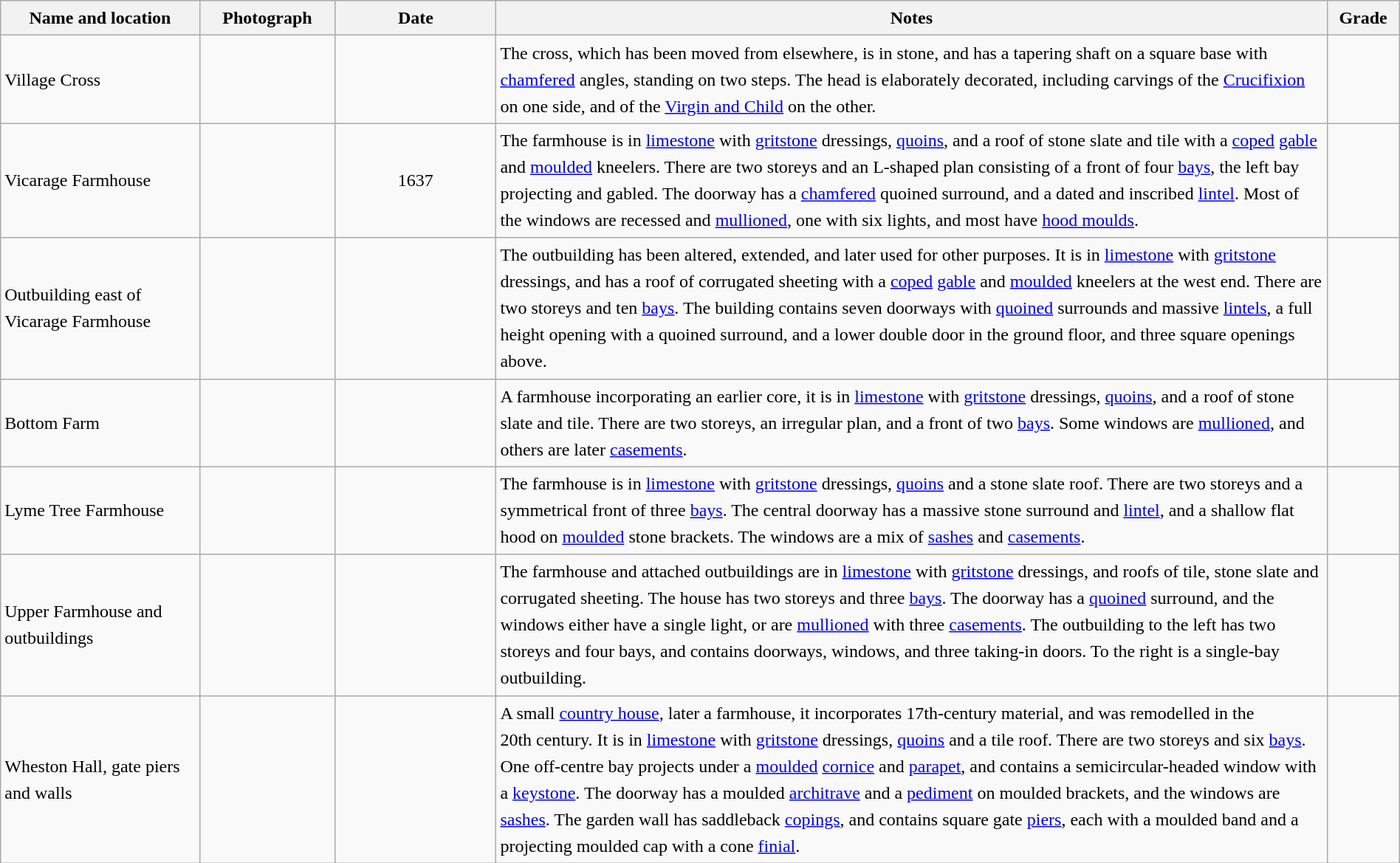<table class="wikitable sortable plainrowheaders" style="width:100%; border:0; text-align:left; line-height:150%;">
<tr>
<th scope="col"  style="width:150px">Name and location</th>
<th scope="col"  style="width:100px" class="unsortable">Photograph</th>
<th scope="col"  style="width:120px">Date</th>
<th scope="col"  style="width:650px" class="unsortable">Notes</th>
<th scope="col"  style="width:50px">Grade</th>
</tr>
<tr>
<td>Village Cross<br><small></small></td>
<td></td>
<td align="center"></td>
<td>The cross, which has been moved from elsewhere, is in stone, and has a tapering shaft on a square base with <a href='#'>chamfered</a> angles, standing on two steps. The head is elaborately decorated, including carvings of the <a href='#'>Crucifixion</a> on one side, and of the <a href='#'>Virgin and Child</a> on the other.</td>
<td align="center" ></td>
</tr>
<tr>
<td>Vicarage Farmhouse<br><small></small></td>
<td></td>
<td align="center">1637</td>
<td>The farmhouse is in <a href='#'>limestone</a> with <a href='#'>gritstone</a> dressings, <a href='#'>quoins</a>, and a roof of stone slate and tile with a <a href='#'>coped</a> <a href='#'>gable</a> and <a href='#'>moulded</a> kneelers.  There are two storeys and an L-shaped plan consisting of a front of four <a href='#'>bays</a>, the left bay projecting and gabled.  The doorway has a <a href='#'>chamfered</a> quoined surround, and a dated and inscribed <a href='#'>lintel</a>.  Most of the windows are recessed and <a href='#'>mullioned</a>, one with six lights, and most have <a href='#'>hood moulds</a>.</td>
<td align="center" ></td>
</tr>
<tr>
<td>Outbuilding east of Vicarage Farmhouse<br><small></small></td>
<td></td>
<td align="center"></td>
<td>The outbuilding has been altered, extended, and later used for other purposes.  It is in <a href='#'>limestone</a> with <a href='#'>gritstone</a> dressings, and has a roof of corrugated sheeting with a <a href='#'>coped</a> <a href='#'>gable</a> and <a href='#'>moulded</a> kneelers at the west end.  There are two storeys and ten <a href='#'>bays</a>.   The building contains seven doorways with <a href='#'>quoined</a> surrounds and massive <a href='#'>lintels</a>, a full height opening with a quoined surround, and a lower double door in the ground floor, and three square openings above.</td>
<td align="center" ></td>
</tr>
<tr>
<td>Bottom Farm<br><small></small></td>
<td></td>
<td align="center"></td>
<td>A farmhouse incorporating an earlier core, it is in <a href='#'>limestone</a> with <a href='#'>gritstone</a> dressings, <a href='#'>quoins</a>, and a roof of stone slate and tile.  There are two storeys, an irregular plan, and a front of two <a href='#'>bays</a>.  Some windows are <a href='#'>mullioned</a>, and others are later <a href='#'>casements</a>.</td>
<td align="center" ></td>
</tr>
<tr>
<td>Lyme Tree Farmhouse<br><small></small></td>
<td></td>
<td align="center"></td>
<td>The farmhouse is in <a href='#'>limestone</a> with <a href='#'>gritstone</a> dressings, <a href='#'>quoins</a> and a stone slate roof.  There are two storeys and a symmetrical front of three <a href='#'>bays</a>.  The central doorway has a massive stone surround and <a href='#'>lintel</a>, and a shallow flat hood on <a href='#'>moulded</a> stone brackets.  The windows are a mix of <a href='#'>sashes</a> and <a href='#'>casements</a>.</td>
<td align="center" ></td>
</tr>
<tr>
<td>Upper Farmhouse and outbuildings<br><small></small></td>
<td></td>
<td align="center"></td>
<td>The farmhouse and attached outbuildings are in <a href='#'>limestone</a> with <a href='#'>gritstone</a> dressings, and roofs of tile, stone slate and corrugated sheeting.  The house has two storeys and three <a href='#'>bays</a>.  The doorway has a <a href='#'>quoined</a> surround, and the windows either have a single light, or are <a href='#'>mullioned</a> with three <a href='#'>casements</a>.  The outbuilding to the left has two storeys and four bays, and contains doorways, windows, and three taking-in doors.  To the right is a single-bay outbuilding.</td>
<td align="center" ></td>
</tr>
<tr>
<td>Wheston Hall, gate piers and walls<br><small></small></td>
<td></td>
<td align="center"></td>
<td>A small <a href='#'>country house</a>, later a farmhouse, it incorporates 17th-century material, and was remodelled in the 20th century.  It is in <a href='#'>limestone</a> with <a href='#'>gritstone</a> dressings, <a href='#'>quoins</a> and a tile roof.  There are two storeys and six <a href='#'>bays</a>.  One off-centre bay projects under a <a href='#'>moulded</a> <a href='#'>cornice</a> and <a href='#'>parapet</a>, and contains a semicircular-headed window with a <a href='#'>keystone</a>.  The doorway has a moulded <a href='#'>architrave</a> and a <a href='#'>pediment</a> on moulded brackets, and the windows are <a href='#'>sashes</a>.  The garden wall has saddleback <a href='#'>copings</a>, and contains square gate <a href='#'>piers</a>, each with a moulded band and a projecting moulded cap with a cone <a href='#'>finial</a>.</td>
<td align="center" ></td>
</tr>
<tr>
</tr>
</table>
